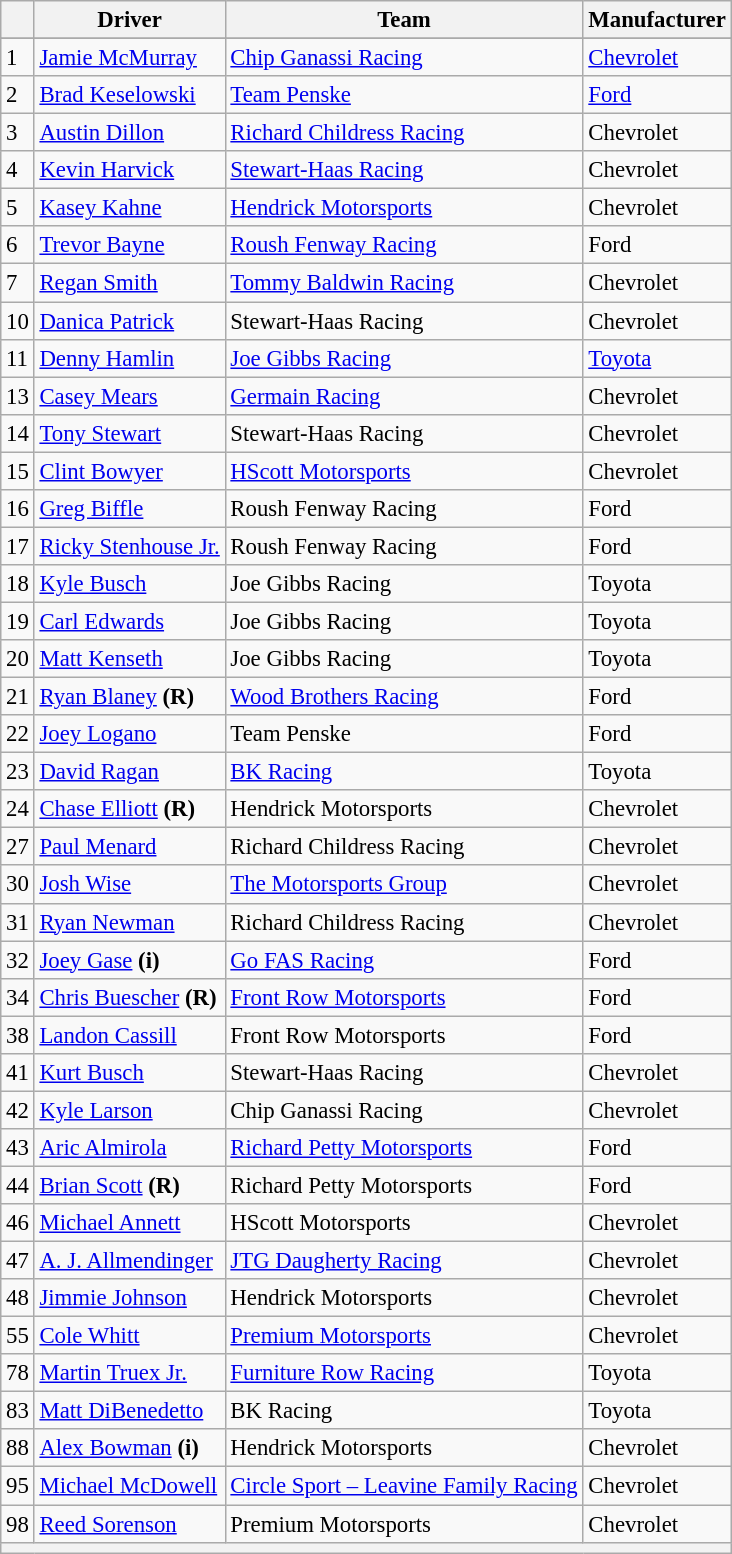<table class="wikitable" style="font-size:95%">
<tr>
<th></th>
<th>Driver</th>
<th>Team</th>
<th>Manufacturer</th>
</tr>
<tr>
</tr>
<tr>
<td>1</td>
<td><a href='#'>Jamie McMurray</a></td>
<td><a href='#'>Chip Ganassi Racing</a></td>
<td><a href='#'>Chevrolet</a></td>
</tr>
<tr>
<td>2</td>
<td><a href='#'>Brad Keselowski</a></td>
<td><a href='#'>Team Penske</a></td>
<td><a href='#'>Ford</a></td>
</tr>
<tr>
<td>3</td>
<td><a href='#'>Austin Dillon</a></td>
<td><a href='#'>Richard Childress Racing</a></td>
<td>Chevrolet</td>
</tr>
<tr>
<td>4</td>
<td><a href='#'>Kevin Harvick</a></td>
<td><a href='#'>Stewart-Haas Racing</a></td>
<td>Chevrolet</td>
</tr>
<tr>
<td>5</td>
<td><a href='#'>Kasey Kahne</a></td>
<td><a href='#'>Hendrick Motorsports</a></td>
<td>Chevrolet</td>
</tr>
<tr>
<td>6</td>
<td><a href='#'>Trevor Bayne</a></td>
<td><a href='#'>Roush Fenway Racing</a></td>
<td>Ford</td>
</tr>
<tr>
<td>7</td>
<td><a href='#'>Regan Smith</a></td>
<td><a href='#'>Tommy Baldwin Racing</a></td>
<td>Chevrolet</td>
</tr>
<tr>
<td>10</td>
<td><a href='#'>Danica Patrick</a></td>
<td>Stewart-Haas Racing</td>
<td>Chevrolet</td>
</tr>
<tr>
<td>11</td>
<td><a href='#'>Denny Hamlin</a></td>
<td><a href='#'>Joe Gibbs Racing</a></td>
<td><a href='#'>Toyota</a></td>
</tr>
<tr>
<td>13</td>
<td><a href='#'>Casey Mears</a></td>
<td><a href='#'>Germain Racing</a></td>
<td>Chevrolet</td>
</tr>
<tr>
<td>14</td>
<td><a href='#'>Tony Stewart</a></td>
<td>Stewart-Haas Racing</td>
<td>Chevrolet</td>
</tr>
<tr>
<td>15</td>
<td><a href='#'>Clint Bowyer</a></td>
<td><a href='#'>HScott Motorsports</a></td>
<td>Chevrolet</td>
</tr>
<tr>
<td>16</td>
<td><a href='#'>Greg Biffle</a></td>
<td>Roush Fenway Racing</td>
<td>Ford</td>
</tr>
<tr>
<td>17</td>
<td><a href='#'>Ricky Stenhouse Jr.</a></td>
<td>Roush Fenway Racing</td>
<td>Ford</td>
</tr>
<tr>
<td>18</td>
<td><a href='#'>Kyle Busch</a></td>
<td>Joe Gibbs Racing</td>
<td>Toyota</td>
</tr>
<tr>
<td>19</td>
<td><a href='#'>Carl Edwards</a></td>
<td>Joe Gibbs Racing</td>
<td>Toyota</td>
</tr>
<tr>
<td>20</td>
<td><a href='#'>Matt Kenseth</a></td>
<td>Joe Gibbs Racing</td>
<td>Toyota</td>
</tr>
<tr>
<td>21</td>
<td><a href='#'>Ryan Blaney</a> <strong>(R)</strong></td>
<td><a href='#'>Wood Brothers Racing</a></td>
<td>Ford</td>
</tr>
<tr>
<td>22</td>
<td><a href='#'>Joey Logano</a></td>
<td>Team Penske</td>
<td>Ford</td>
</tr>
<tr>
<td>23</td>
<td><a href='#'>David Ragan</a></td>
<td><a href='#'>BK Racing</a></td>
<td>Toyota</td>
</tr>
<tr>
<td>24</td>
<td><a href='#'>Chase Elliott</a> <strong>(R)</strong></td>
<td>Hendrick Motorsports</td>
<td>Chevrolet</td>
</tr>
<tr>
<td>27</td>
<td><a href='#'>Paul Menard</a></td>
<td>Richard Childress Racing</td>
<td>Chevrolet</td>
</tr>
<tr>
<td>30</td>
<td><a href='#'>Josh Wise</a></td>
<td><a href='#'>The Motorsports Group</a></td>
<td>Chevrolet</td>
</tr>
<tr>
<td>31</td>
<td><a href='#'>Ryan Newman</a></td>
<td>Richard Childress Racing</td>
<td>Chevrolet</td>
</tr>
<tr>
<td>32</td>
<td><a href='#'>Joey Gase</a> <strong>(i)</strong></td>
<td><a href='#'>Go FAS Racing</a></td>
<td>Ford</td>
</tr>
<tr>
<td>34</td>
<td><a href='#'>Chris Buescher</a> <strong>(R)</strong></td>
<td><a href='#'>Front Row Motorsports</a></td>
<td>Ford</td>
</tr>
<tr>
<td>38</td>
<td><a href='#'>Landon Cassill</a></td>
<td>Front Row Motorsports</td>
<td>Ford</td>
</tr>
<tr>
<td>41</td>
<td><a href='#'>Kurt Busch</a></td>
<td>Stewart-Haas Racing</td>
<td>Chevrolet</td>
</tr>
<tr>
<td>42</td>
<td><a href='#'>Kyle Larson</a></td>
<td>Chip Ganassi Racing</td>
<td>Chevrolet</td>
</tr>
<tr>
<td>43</td>
<td><a href='#'>Aric Almirola</a></td>
<td><a href='#'>Richard Petty Motorsports</a></td>
<td>Ford</td>
</tr>
<tr>
<td>44</td>
<td><a href='#'>Brian Scott</a> <strong>(R)</strong></td>
<td>Richard Petty Motorsports</td>
<td>Ford</td>
</tr>
<tr>
<td>46</td>
<td><a href='#'>Michael Annett</a></td>
<td>HScott Motorsports</td>
<td>Chevrolet</td>
</tr>
<tr>
<td>47</td>
<td><a href='#'>A. J. Allmendinger</a></td>
<td><a href='#'>JTG Daugherty Racing</a></td>
<td>Chevrolet</td>
</tr>
<tr>
<td>48</td>
<td><a href='#'>Jimmie Johnson</a></td>
<td>Hendrick Motorsports</td>
<td>Chevrolet</td>
</tr>
<tr>
<td>55</td>
<td><a href='#'>Cole Whitt</a></td>
<td><a href='#'>Premium Motorsports</a></td>
<td>Chevrolet</td>
</tr>
<tr>
<td>78</td>
<td><a href='#'>Martin Truex Jr.</a></td>
<td><a href='#'>Furniture Row Racing</a></td>
<td>Toyota</td>
</tr>
<tr>
<td>83</td>
<td><a href='#'>Matt DiBenedetto</a></td>
<td>BK Racing</td>
<td>Toyota</td>
</tr>
<tr>
<td>88</td>
<td><a href='#'>Alex Bowman</a> <strong>(i)</strong></td>
<td>Hendrick Motorsports</td>
<td>Chevrolet</td>
</tr>
<tr>
<td>95</td>
<td><a href='#'>Michael McDowell</a></td>
<td><a href='#'>Circle Sport – Leavine Family Racing</a></td>
<td>Chevrolet</td>
</tr>
<tr>
<td>98</td>
<td><a href='#'>Reed Sorenson</a></td>
<td>Premium Motorsports</td>
<td>Chevrolet</td>
</tr>
<tr>
<th colspan="4"></th>
</tr>
</table>
